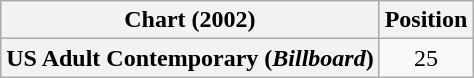<table class="wikitable plainrowheaders" style="text-align:center;">
<tr>
<th scope="col">Chart (2002)</th>
<th scope="col">Position</th>
</tr>
<tr>
<th scope="row">US Adult Contemporary (<em>Billboard</em>)</th>
<td>25</td>
</tr>
</table>
